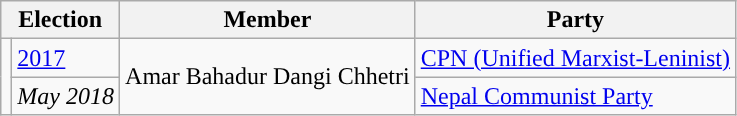<table class="wikitable">
<tr>
<th colspan="2">Election</th>
<th>Member</th>
<th>Party</th>
</tr>
<tr>
<td rowspan="2" style="background-color:"></td>
<td><a href='#'>2017</a></td>
<td rowspan="2">Amar Bahadur Dangi Chhetri</td>
<td><a href='#'>CPN (Unified Marxist-Leninist)</a></td>
</tr>
<tr>
<td><em>May 2018</em></td>
<td><a href='#'>Nepal Communist Party</a></td>
</tr>
</table>
